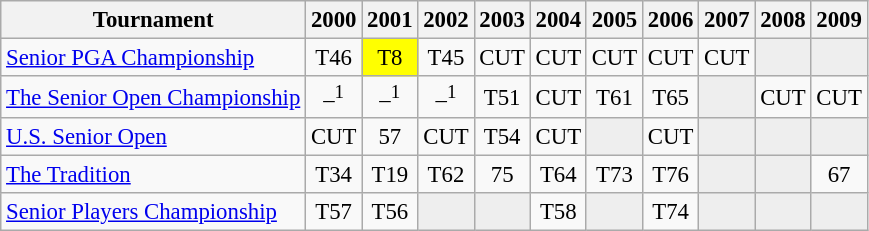<table class="wikitable" style="font-size:95%;text-align:center;">
<tr>
<th>Tournament</th>
<th>2000</th>
<th>2001</th>
<th>2002</th>
<th>2003</th>
<th>2004</th>
<th>2005</th>
<th>2006</th>
<th>2007</th>
<th>2008</th>
<th>2009</th>
</tr>
<tr>
<td align="left"><a href='#'>Senior PGA Championship</a></td>
<td>T46</td>
<td style="background:yellow;">T8</td>
<td>T45</td>
<td>CUT</td>
<td>CUT</td>
<td>CUT</td>
<td>CUT</td>
<td>CUT</td>
<td style="background:#eee;"></td>
<td style="background:#eee;"></td>
</tr>
<tr>
<td align="left"><a href='#'>The Senior Open Championship</a></td>
<td>–<sup>1</sup></td>
<td>–<sup>1</sup></td>
<td>–<sup>1</sup></td>
<td>T51</td>
<td>CUT</td>
<td>T61</td>
<td>T65</td>
<td style="background:#eee;"></td>
<td>CUT</td>
<td>CUT</td>
</tr>
<tr>
<td align="left"><a href='#'>U.S. Senior Open</a></td>
<td>CUT</td>
<td>57</td>
<td>CUT</td>
<td>T54</td>
<td>CUT</td>
<td style="background:#eee;"></td>
<td>CUT</td>
<td style="background:#eee;"></td>
<td style="background:#eee;"></td>
<td style="background:#eee;"></td>
</tr>
<tr>
<td align="left"><a href='#'>The Tradition</a></td>
<td>T34</td>
<td>T19</td>
<td>T62</td>
<td>75</td>
<td>T64</td>
<td>T73</td>
<td>T76</td>
<td style="background:#eee;"></td>
<td style="background:#eee;"></td>
<td>67</td>
</tr>
<tr>
<td align="left"><a href='#'>Senior Players Championship</a></td>
<td>T57</td>
<td>T56</td>
<td style="background:#eee;"></td>
<td style="background:#eee;"></td>
<td>T58</td>
<td style="background:#eee;"></td>
<td>T74</td>
<td style="background:#eee;"></td>
<td style="background:#eee;"></td>
<td style="background:#eee;"></td>
</tr>
</table>
